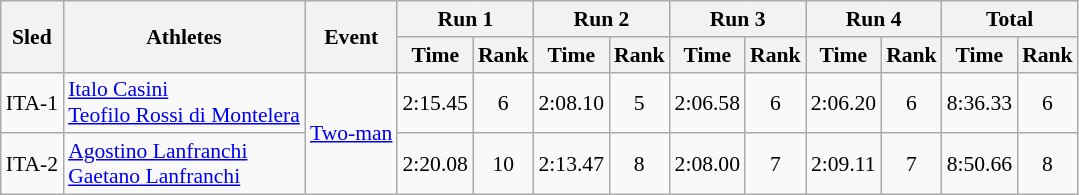<table class="wikitable" border="1" style="font-size:90%">
<tr>
<th rowspan="2">Sled</th>
<th rowspan="2">Athletes</th>
<th rowspan="2">Event</th>
<th colspan="2">Run 1</th>
<th colspan="2">Run 2</th>
<th colspan="2">Run 3</th>
<th colspan="2">Run 4</th>
<th colspan="2">Total</th>
</tr>
<tr>
<th>Time</th>
<th>Rank</th>
<th>Time</th>
<th>Rank</th>
<th>Time</th>
<th>Rank</th>
<th>Time</th>
<th>Rank</th>
<th>Time</th>
<th>Rank</th>
</tr>
<tr>
<td align="center">ITA-1</td>
<td><a href='#'>Italo Casini</a><br><a href='#'>Teofilo Rossi di Montelera</a></td>
<td rowspan="2"><a href='#'>Two-man</a></td>
<td align="center">2:15.45</td>
<td align="center">6</td>
<td align="center">2:08.10</td>
<td align="center">5</td>
<td align="center">2:06.58</td>
<td align="center">6</td>
<td align="center">2:06.20</td>
<td align="center">6</td>
<td align="center">8:36.33</td>
<td align="center">6</td>
</tr>
<tr>
<td align="center">ITA-2</td>
<td><a href='#'>Agostino Lanfranchi</a><br><a href='#'>Gaetano Lanfranchi</a></td>
<td align="center">2:20.08</td>
<td align="center">10</td>
<td align="center">2:13.47</td>
<td align="center">8</td>
<td align="center">2:08.00</td>
<td align="center">7</td>
<td align="center">2:09.11</td>
<td align="center">7</td>
<td align="center">8:50.66</td>
<td align="center">8</td>
</tr>
</table>
